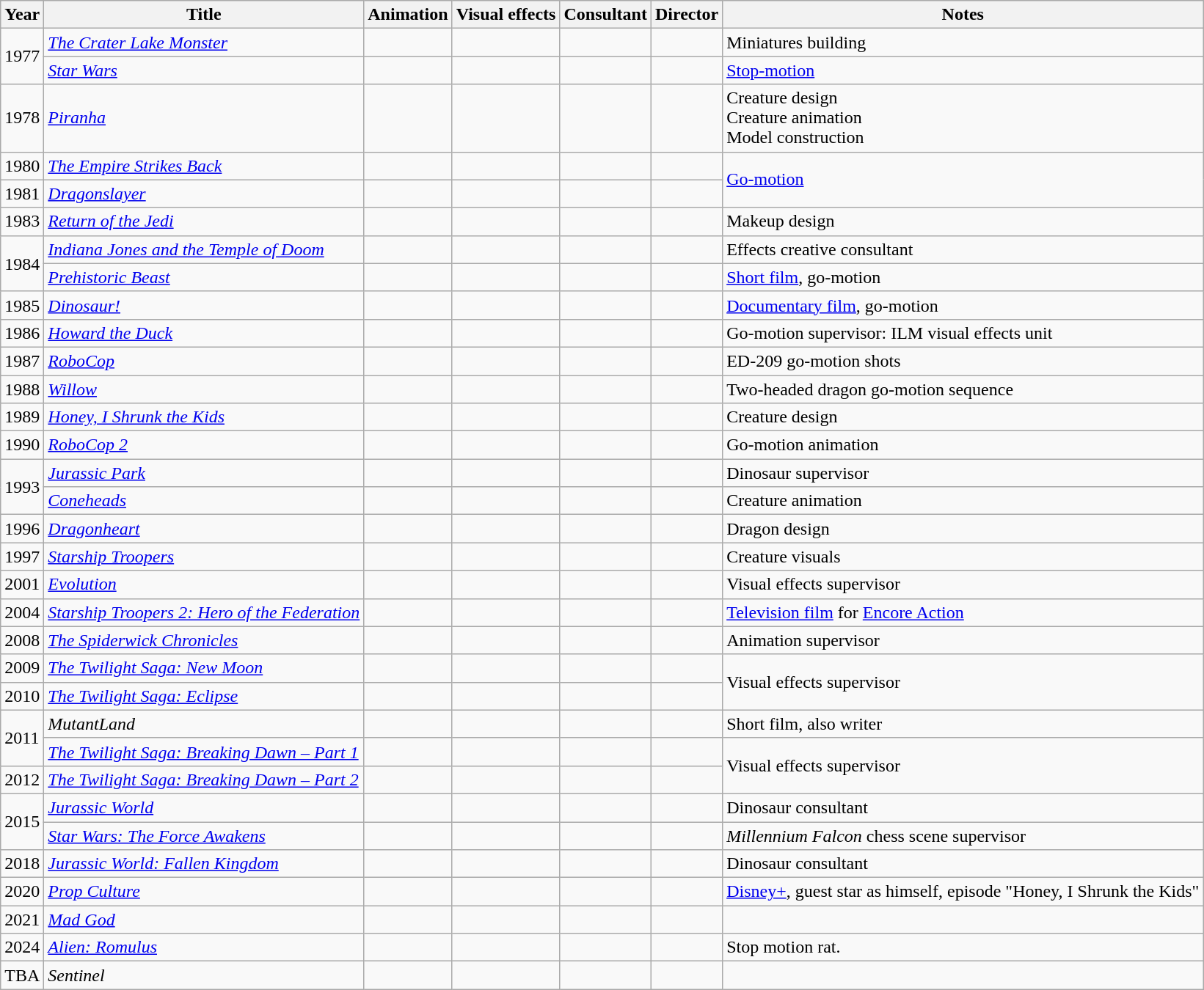<table class="wikitable">
<tr>
<th>Year</th>
<th>Title</th>
<th>Animation</th>
<th>Visual effects</th>
<th>Consultant</th>
<th>Director</th>
<th class="unsortable">Notes</th>
</tr>
<tr>
<td rowspan=2>1977</td>
<td><em><a href='#'>The Crater Lake Monster</a></em></td>
<td></td>
<td></td>
<td></td>
<td></td>
<td>Miniatures building </td>
</tr>
<tr>
<td><em><a href='#'>Star Wars</a></em></td>
<td></td>
<td></td>
<td></td>
<td></td>
<td><a href='#'>Stop-motion</a></td>
</tr>
<tr>
<td>1978</td>
<td><em><a href='#'>Piranha</a></em></td>
<td></td>
<td></td>
<td></td>
<td></td>
<td>Creature design<br>Creature animation<br>Model construction </td>
</tr>
<tr>
<td>1980</td>
<td><em><a href='#'>The Empire Strikes Back</a></em></td>
<td></td>
<td></td>
<td></td>
<td></td>
<td rowspan=2><a href='#'>Go-motion</a></td>
</tr>
<tr>
<td>1981</td>
<td><em><a href='#'>Dragonslayer</a></em></td>
<td></td>
<td></td>
<td></td>
<td></td>
</tr>
<tr>
<td>1983</td>
<td><em><a href='#'>Return of the Jedi</a></em></td>
<td></td>
<td></td>
<td></td>
<td></td>
<td>Makeup design</td>
</tr>
<tr>
<td rowspan=2>1984</td>
<td><em><a href='#'>Indiana Jones and the Temple of Doom</a></em></td>
<td></td>
<td></td>
<td></td>
<td></td>
<td>Effects creative consultant</td>
</tr>
<tr>
<td><em><a href='#'>Prehistoric Beast</a></em></td>
<td></td>
<td></td>
<td></td>
<td></td>
<td><a href='#'>Short film</a>, go-motion</td>
</tr>
<tr>
<td>1985</td>
<td><em><a href='#'>Dinosaur!</a></em></td>
<td></td>
<td></td>
<td></td>
<td></td>
<td><a href='#'>Documentary film</a>, go-motion</td>
</tr>
<tr>
<td>1986</td>
<td><em><a href='#'>Howard the Duck</a></em></td>
<td></td>
<td></td>
<td></td>
<td></td>
<td>Go-motion supervisor: ILM visual effects unit</td>
</tr>
<tr>
<td>1987</td>
<td><em><a href='#'>RoboCop</a></em></td>
<td></td>
<td></td>
<td></td>
<td></td>
<td>ED-209 go-motion shots</td>
</tr>
<tr>
<td>1988</td>
<td><em><a href='#'>Willow</a></em></td>
<td></td>
<td></td>
<td></td>
<td></td>
<td>Two-headed dragon go-motion sequence</td>
</tr>
<tr>
<td>1989</td>
<td><em><a href='#'>Honey, I Shrunk the Kids</a></em></td>
<td></td>
<td></td>
<td></td>
<td></td>
<td>Creature design</td>
</tr>
<tr>
<td>1990</td>
<td><em><a href='#'>RoboCop 2</a></em></td>
<td></td>
<td></td>
<td></td>
<td></td>
<td>Go-motion animation</td>
</tr>
<tr>
<td rowspan=2>1993</td>
<td><em><a href='#'>Jurassic Park</a></em></td>
<td></td>
<td></td>
<td></td>
<td></td>
<td>Dinosaur supervisor</td>
</tr>
<tr>
<td><em><a href='#'>Coneheads</a></em></td>
<td></td>
<td></td>
<td></td>
<td></td>
<td>Creature animation</td>
</tr>
<tr>
<td>1996</td>
<td><em><a href='#'>Dragonheart</a></em></td>
<td></td>
<td></td>
<td></td>
<td></td>
<td>Dragon design</td>
</tr>
<tr>
<td>1997</td>
<td><em><a href='#'>Starship Troopers</a></em></td>
<td></td>
<td></td>
<td></td>
<td></td>
<td>Creature visuals</td>
</tr>
<tr>
<td>2001</td>
<td><em><a href='#'>Evolution</a></em></td>
<td></td>
<td></td>
<td></td>
<td></td>
<td>Visual effects supervisor</td>
</tr>
<tr>
<td>2004</td>
<td><em><a href='#'>Starship Troopers 2: Hero of the Federation</a></em></td>
<td></td>
<td></td>
<td></td>
<td></td>
<td><a href='#'>Television film</a> for <a href='#'>Encore Action</a></td>
</tr>
<tr>
<td>2008</td>
<td><em><a href='#'>The Spiderwick Chronicles</a></em></td>
<td></td>
<td></td>
<td></td>
<td></td>
<td>Animation supervisor</td>
</tr>
<tr>
<td>2009</td>
<td><em><a href='#'>The Twilight Saga: New Moon</a></em></td>
<td></td>
<td></td>
<td></td>
<td></td>
<td rowspan=2>Visual effects supervisor</td>
</tr>
<tr>
<td>2010</td>
<td><em><a href='#'>The Twilight Saga: Eclipse</a></em></td>
<td></td>
<td></td>
<td></td>
<td></td>
</tr>
<tr>
<td rowspan=2>2011</td>
<td><em>MutantLand</em></td>
<td></td>
<td></td>
<td></td>
<td></td>
<td>Short film, also writer</td>
</tr>
<tr>
<td><em><a href='#'>The Twilight Saga: Breaking Dawn – Part 1</a></em></td>
<td></td>
<td></td>
<td></td>
<td></td>
<td rowspan=2>Visual effects supervisor</td>
</tr>
<tr>
<td>2012</td>
<td><em><a href='#'>The Twilight Saga: Breaking Dawn – Part 2</a></em></td>
<td></td>
<td></td>
<td></td>
<td></td>
</tr>
<tr>
<td rowspan=2>2015</td>
<td><em><a href='#'>Jurassic World</a></em></td>
<td></td>
<td></td>
<td></td>
<td></td>
<td>Dinosaur consultant</td>
</tr>
<tr>
<td><em><a href='#'>Star Wars: The Force Awakens</a></em></td>
<td></td>
<td></td>
<td></td>
<td></td>
<td><em>Millennium Falcon</em> chess scene supervisor</td>
</tr>
<tr>
<td>2018</td>
<td><em><a href='#'>Jurassic World: Fallen Kingdom</a></em></td>
<td></td>
<td></td>
<td></td>
<td></td>
<td>Dinosaur consultant</td>
</tr>
<tr>
<td>2020</td>
<td><em><a href='#'>Prop Culture</a></em></td>
<td></td>
<td></td>
<td></td>
<td></td>
<td><a href='#'>Disney+</a>, guest star as himself, episode "Honey, I Shrunk the Kids"</td>
</tr>
<tr>
<td>2021</td>
<td><em><a href='#'>Mad God</a></em></td>
<td></td>
<td></td>
<td></td>
<td></td>
<td></td>
</tr>
<tr>
<td>2024</td>
<td><em><a href='#'>Alien: Romulus</a></em></td>
<td></td>
<td></td>
<td></td>
<td></td>
<td>Stop motion rat.</td>
</tr>
<tr>
<td>TBA</td>
<td><em>Sentinel</em></td>
<td></td>
<td></td>
<td></td>
<td></td>
<td></td>
</tr>
</table>
